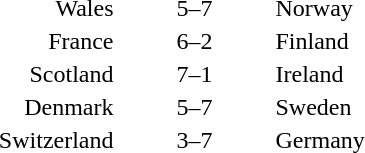<table style="text-align:center">
<tr>
<th width=200></th>
<th width=100></th>
<th width=200></th>
</tr>
<tr>
<td align=right>Wales </td>
<td>5–7</td>
<td align=left> Norway</td>
</tr>
<tr>
<td align=right>France </td>
<td>6–2</td>
<td align=left> Finland</td>
</tr>
<tr>
<td align=right>Scotland </td>
<td>7–1</td>
<td align=left> Ireland</td>
</tr>
<tr>
<td align=right>Denmark </td>
<td>5–7</td>
<td align=left> Sweden</td>
</tr>
<tr>
<td align=right>Switzerland </td>
<td>3–7</td>
<td align=left> Germany</td>
</tr>
</table>
